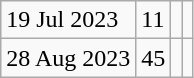<table class="wikitable">
<tr>
<td>19 Jul 2023</td>
<td>11</td>
<td></td>
<td></td>
</tr>
<tr>
<td>28 Aug 2023</td>
<td>45</td>
<td></td>
<td></td>
</tr>
</table>
